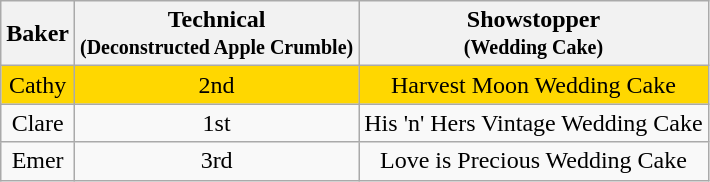<table class="wikitable" style="text-align:center;">
<tr>
<th>Baker</th>
<th>Technical<br><small>(Deconstructed Apple Crumble)</small></th>
<th>Showstopper<br><small>(Wedding Cake)</small></th>
</tr>
<tr style="background:gold;">
<td>Cathy</td>
<td>2nd</td>
<td>Harvest Moon Wedding Cake</td>
</tr>
<tr>
<td>Clare</td>
<td>1st</td>
<td>His 'n' Hers Vintage Wedding Cake</td>
</tr>
<tr>
<td>Emer</td>
<td>3rd</td>
<td>Love is Precious Wedding Cake</td>
</tr>
</table>
